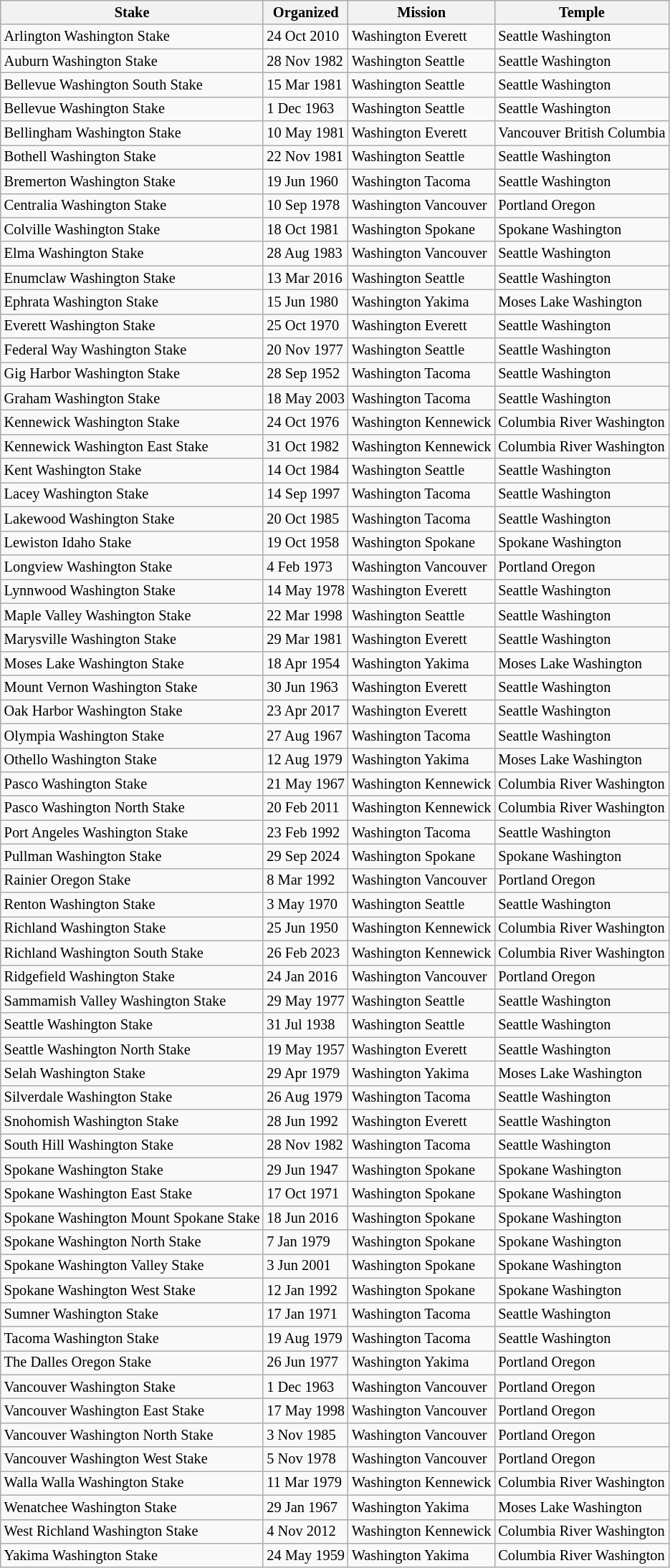<table class="wikitable sortable mw-collapsible mw-collapsed" style="font-size:85%">
<tr>
<th>Stake</th>
<th data-sort-type=date>Organized</th>
<th>Mission</th>
<th>Temple</th>
</tr>
<tr>
<td>Arlington Washington Stake</td>
<td>24 Oct 2010</td>
<td>Washington Everett</td>
<td>Seattle Washington</td>
</tr>
<tr>
<td>Auburn Washington Stake</td>
<td>28 Nov 1982</td>
<td>Washington Seattle</td>
<td>Seattle Washington</td>
</tr>
<tr>
<td>Bellevue Washington South Stake</td>
<td>15 Mar 1981</td>
<td>Washington Seattle</td>
<td>Seattle Washington</td>
</tr>
<tr>
<td>Bellevue Washington Stake</td>
<td>1 Dec 1963</td>
<td>Washington Seattle</td>
<td>Seattle Washington</td>
</tr>
<tr>
<td>Bellingham Washington Stake</td>
<td>10 May 1981</td>
<td>Washington Everett</td>
<td>Vancouver British Columbia</td>
</tr>
<tr>
<td>Bothell Washington Stake</td>
<td>22 Nov 1981</td>
<td>Washington Seattle</td>
<td>Seattle Washington</td>
</tr>
<tr>
<td>Bremerton Washington Stake</td>
<td>19 Jun 1960</td>
<td>Washington Tacoma</td>
<td>Seattle Washington</td>
</tr>
<tr>
<td>Centralia Washington Stake</td>
<td>10 Sep 1978</td>
<td>Washington Vancouver</td>
<td>Portland Oregon</td>
</tr>
<tr>
<td>Colville Washington Stake</td>
<td>18 Oct 1981</td>
<td>Washington Spokane</td>
<td>Spokane Washington</td>
</tr>
<tr>
<td>Elma Washington Stake</td>
<td>28 Aug 1983</td>
<td>Washington Vancouver</td>
<td>Seattle Washington</td>
</tr>
<tr>
<td>Enumclaw Washington Stake</td>
<td>13 Mar 2016</td>
<td>Washington Seattle</td>
<td>Seattle Washington</td>
</tr>
<tr>
<td>Ephrata Washington Stake</td>
<td>15 Jun 1980</td>
<td>Washington Yakima</td>
<td>Moses Lake Washington</td>
</tr>
<tr>
<td>Everett Washington Stake</td>
<td>25 Oct 1970</td>
<td>Washington Everett</td>
<td>Seattle Washington</td>
</tr>
<tr>
<td>Federal Way Washington Stake</td>
<td>20 Nov 1977</td>
<td>Washington Seattle</td>
<td>Seattle Washington</td>
</tr>
<tr>
<td>Gig Harbor Washington Stake</td>
<td>28 Sep 1952</td>
<td>Washington Tacoma</td>
<td>Seattle Washington</td>
</tr>
<tr>
<td>Graham Washington Stake</td>
<td>18 May 2003</td>
<td>Washington Tacoma</td>
<td>Seattle Washington</td>
</tr>
<tr>
<td>Kennewick Washington Stake</td>
<td>24 Oct 1976</td>
<td>Washington Kennewick</td>
<td>Columbia River Washington</td>
</tr>
<tr>
<td>Kennewick Washington East Stake</td>
<td>31 Oct 1982</td>
<td>Washington Kennewick</td>
<td>Columbia River Washington</td>
</tr>
<tr>
<td>Kent Washington Stake</td>
<td>14 Oct 1984</td>
<td>Washington Seattle</td>
<td>Seattle Washington</td>
</tr>
<tr>
<td>Lacey Washington Stake</td>
<td>14 Sep 1997</td>
<td>Washington Tacoma</td>
<td>Seattle Washington</td>
</tr>
<tr>
<td>Lakewood Washington Stake</td>
<td>20 Oct 1985</td>
<td>Washington Tacoma</td>
<td>Seattle Washington</td>
</tr>
<tr>
<td>Lewiston Idaho Stake</td>
<td>19 Oct 1958</td>
<td>Washington Spokane</td>
<td>Spokane Washington</td>
</tr>
<tr>
<td>Longview Washington Stake</td>
<td>4 Feb 1973</td>
<td>Washington Vancouver</td>
<td>Portland Oregon</td>
</tr>
<tr>
<td>Lynnwood Washington Stake</td>
<td>14 May 1978</td>
<td>Washington Everett</td>
<td>Seattle Washington</td>
</tr>
<tr>
<td>Maple Valley Washington Stake</td>
<td>22 Mar 1998</td>
<td>Washington Seattle</td>
<td>Seattle Washington</td>
</tr>
<tr>
<td>Marysville Washington Stake</td>
<td>29 Mar 1981</td>
<td>Washington Everett</td>
<td>Seattle Washington</td>
</tr>
<tr>
<td>Moses Lake Washington Stake</td>
<td>18 Apr 1954</td>
<td>Washington Yakima</td>
<td>Moses Lake Washington</td>
</tr>
<tr>
<td>Mount Vernon Washington Stake</td>
<td>30 Jun 1963</td>
<td>Washington Everett</td>
<td>Seattle Washington</td>
</tr>
<tr>
<td>Oak Harbor Washington Stake</td>
<td>23 Apr 2017</td>
<td>Washington Everett</td>
<td>Seattle Washington</td>
</tr>
<tr>
<td>Olympia Washington Stake</td>
<td>27 Aug 1967</td>
<td>Washington Tacoma</td>
<td>Seattle Washington</td>
</tr>
<tr>
<td>Othello Washington Stake</td>
<td>12 Aug 1979</td>
<td>Washington Yakima</td>
<td>Moses Lake Washington</td>
</tr>
<tr>
<td>Pasco Washington Stake</td>
<td>21 May 1967</td>
<td>Washington Kennewick</td>
<td>Columbia River Washington</td>
</tr>
<tr>
<td>Pasco Washington North Stake</td>
<td>20 Feb 2011</td>
<td>Washington Kennewick</td>
<td>Columbia River Washington</td>
</tr>
<tr>
<td>Port Angeles Washington Stake</td>
<td>23 Feb 1992</td>
<td>Washington Tacoma</td>
<td>Seattle Washington</td>
</tr>
<tr>
<td>Pullman Washington Stake</td>
<td>29 Sep 2024</td>
<td>Washington Spokane</td>
<td>Spokane Washington</td>
</tr>
<tr>
<td>Rainier Oregon Stake</td>
<td>8 Mar 1992</td>
<td>Washington Vancouver</td>
<td>Portland Oregon</td>
</tr>
<tr>
<td>Renton Washington Stake</td>
<td>3 May 1970</td>
<td>Washington Seattle</td>
<td>Seattle Washington</td>
</tr>
<tr>
<td>Richland Washington Stake</td>
<td>25 Jun 1950</td>
<td>Washington Kennewick</td>
<td>Columbia River Washington</td>
</tr>
<tr>
<td>Richland Washington South Stake</td>
<td>26 Feb 2023</td>
<td>Washington Kennewick</td>
<td>Columbia River Washington</td>
</tr>
<tr>
<td>Ridgefield Washington Stake</td>
<td>24 Jan 2016</td>
<td>Washington Vancouver</td>
<td>Portland Oregon</td>
</tr>
<tr>
<td>Sammamish Valley Washington Stake</td>
<td>29 May 1977</td>
<td>Washington Seattle</td>
<td>Seattle Washington</td>
</tr>
<tr>
<td>Seattle Washington Stake</td>
<td>31 Jul 1938</td>
<td>Washington Seattle</td>
<td>Seattle Washington</td>
</tr>
<tr>
<td>Seattle Washington North Stake</td>
<td>19 May 1957</td>
<td>Washington Everett</td>
<td>Seattle Washington</td>
</tr>
<tr>
<td>Selah Washington Stake</td>
<td>29 Apr 1979</td>
<td>Washington Yakima</td>
<td>Moses Lake Washington</td>
</tr>
<tr>
<td>Silverdale Washington Stake</td>
<td>26 Aug 1979</td>
<td>Washington Tacoma</td>
<td>Seattle Washington</td>
</tr>
<tr>
<td>Snohomish Washington Stake</td>
<td>28 Jun 1992</td>
<td>Washington Everett</td>
<td>Seattle Washington</td>
</tr>
<tr>
<td>South Hill Washington Stake</td>
<td>28 Nov 1982</td>
<td>Washington Tacoma</td>
<td>Seattle Washington</td>
</tr>
<tr>
<td>Spokane Washington Stake</td>
<td>29 Jun 1947</td>
<td>Washington Spokane</td>
<td>Spokane Washington</td>
</tr>
<tr>
<td>Spokane Washington East Stake</td>
<td>17 Oct 1971</td>
<td>Washington Spokane</td>
<td>Spokane Washington</td>
</tr>
<tr>
<td>Spokane Washington Mount Spokane Stake</td>
<td>18 Jun 2016</td>
<td>Washington Spokane</td>
<td>Spokane Washington</td>
</tr>
<tr>
<td>Spokane Washington North Stake</td>
<td>7 Jan 1979</td>
<td>Washington Spokane</td>
<td>Spokane Washington</td>
</tr>
<tr>
<td>Spokane Washington Valley Stake</td>
<td>3 Jun 2001</td>
<td>Washington Spokane</td>
<td>Spokane Washington</td>
</tr>
<tr>
<td>Spokane Washington West Stake</td>
<td>12 Jan 1992</td>
<td>Washington Spokane</td>
<td>Spokane Washington</td>
</tr>
<tr>
<td>Sumner Washington Stake</td>
<td>17 Jan 1971</td>
<td>Washington Tacoma</td>
<td>Seattle Washington</td>
</tr>
<tr>
<td>Tacoma Washington Stake</td>
<td>19 Aug 1979</td>
<td>Washington Tacoma</td>
<td>Seattle Washington</td>
</tr>
<tr>
<td>The Dalles Oregon Stake</td>
<td>26 Jun 1977</td>
<td>Washington Yakima</td>
<td>Portland Oregon</td>
</tr>
<tr>
<td>Vancouver Washington Stake</td>
<td>1 Dec 1963</td>
<td>Washington Vancouver</td>
<td>Portland Oregon</td>
</tr>
<tr>
<td>Vancouver Washington East Stake</td>
<td>17 May 1998</td>
<td>Washington Vancouver</td>
<td>Portland Oregon</td>
</tr>
<tr>
<td>Vancouver Washington North Stake</td>
<td>3 Nov 1985</td>
<td>Washington Vancouver</td>
<td>Portland Oregon</td>
</tr>
<tr>
<td>Vancouver Washington West Stake</td>
<td>5 Nov 1978</td>
<td>Washington Vancouver</td>
<td>Portland Oregon</td>
</tr>
<tr>
<td>Walla Walla Washington Stake</td>
<td>11 Mar 1979</td>
<td>Washington Kennewick</td>
<td>Columbia River Washington</td>
</tr>
<tr>
<td>Wenatchee Washington Stake</td>
<td>29 Jan 1967</td>
<td>Washington Yakima</td>
<td>Moses Lake Washington</td>
</tr>
<tr>
<td>West Richland Washington Stake</td>
<td>4 Nov 2012</td>
<td>Washington Kennewick</td>
<td>Columbia River Washington</td>
</tr>
<tr>
<td>Yakima Washington Stake</td>
<td>24 May 1959</td>
<td>Washington Yakima</td>
<td>Columbia River Washington</td>
</tr>
</table>
